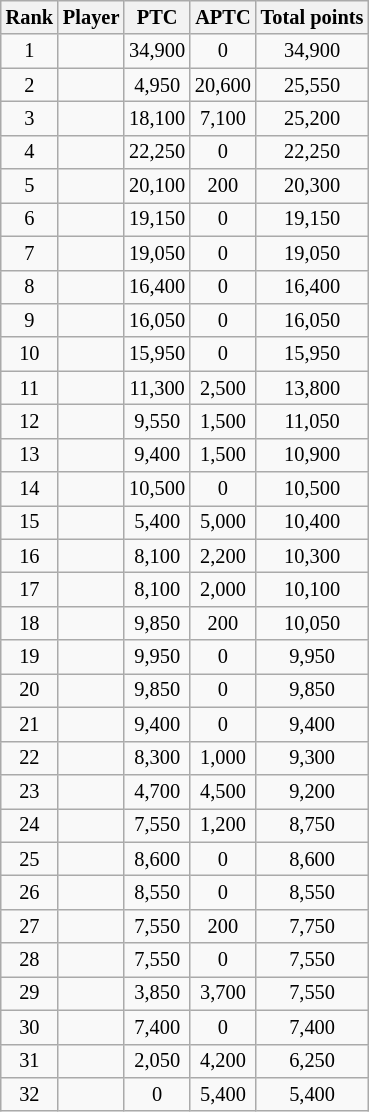<table class="wikitable" style="font-size: 85%">
<tr>
<th>Rank</th>
<th>Player</th>
<th>PTC</th>
<th>APTC</th>
<th>Total points</th>
</tr>
<tr>
<td align="center">1</td>
<td></td>
<td align="center">34,900</td>
<td align="center">0</td>
<td align="center">34,900</td>
</tr>
<tr>
<td align="center">2</td>
<td></td>
<td align="center">4,950</td>
<td align="center">20,600</td>
<td align="center">25,550</td>
</tr>
<tr>
<td align="center">3</td>
<td></td>
<td align="center">18,100</td>
<td align="center">7,100</td>
<td align="center">25,200</td>
</tr>
<tr>
<td align="center">4</td>
<td></td>
<td align="center">22,250</td>
<td align="center">0</td>
<td align="center">22,250</td>
</tr>
<tr>
<td align="center">5</td>
<td></td>
<td align="center">20,100</td>
<td align="center">200</td>
<td align="center">20,300</td>
</tr>
<tr>
<td align="center">6</td>
<td></td>
<td align="center">19,150</td>
<td align="center">0</td>
<td align="center">19,150</td>
</tr>
<tr>
<td align="center">7</td>
<td></td>
<td align="center">19,050</td>
<td align="center">0</td>
<td align="center">19,050</td>
</tr>
<tr>
<td align="center">8</td>
<td></td>
<td align="center">16,400</td>
<td align="center">0</td>
<td align="center">16,400</td>
</tr>
<tr>
<td align="center">9</td>
<td></td>
<td align="center">16,050</td>
<td align="center">0</td>
<td align="center">16,050</td>
</tr>
<tr>
<td align="center">10</td>
<td></td>
<td align="center">15,950</td>
<td align="center">0</td>
<td align="center">15,950</td>
</tr>
<tr>
<td align="center">11</td>
<td></td>
<td align="center">11,300</td>
<td align="center">2,500</td>
<td align="center">13,800</td>
</tr>
<tr>
<td align="center">12</td>
<td></td>
<td align="center">9,550</td>
<td align="center">1,500</td>
<td align="center">11,050</td>
</tr>
<tr>
<td align="center">13</td>
<td></td>
<td align="center">9,400</td>
<td align="center">1,500</td>
<td align="center">10,900</td>
</tr>
<tr>
<td align="center">14</td>
<td></td>
<td align="center">10,500</td>
<td align="center">0</td>
<td align="center">10,500</td>
</tr>
<tr>
<td align="center">15</td>
<td></td>
<td align="center">5,400</td>
<td align="center">5,000</td>
<td align="center">10,400</td>
</tr>
<tr>
<td align="center">16</td>
<td></td>
<td align="center">8,100</td>
<td align="center">2,200</td>
<td align="center">10,300</td>
</tr>
<tr>
<td align="center">17</td>
<td></td>
<td align="center">8,100</td>
<td align="center">2,000</td>
<td align="center">10,100</td>
</tr>
<tr>
<td align="center">18</td>
<td></td>
<td align="center">9,850</td>
<td align="center">200</td>
<td align="center">10,050</td>
</tr>
<tr>
<td align="center">19</td>
<td></td>
<td align="center">9,950</td>
<td align="center">0</td>
<td align="center">9,950</td>
</tr>
<tr>
<td align="center">20</td>
<td></td>
<td align="center">9,850</td>
<td align="center">0</td>
<td align="center">9,850</td>
</tr>
<tr>
<td align="center">21</td>
<td></td>
<td align="center">9,400</td>
<td align="center">0</td>
<td align="center">9,400</td>
</tr>
<tr>
<td align="center">22</td>
<td></td>
<td align="center">8,300</td>
<td align="center">1,000</td>
<td align="center">9,300</td>
</tr>
<tr>
<td align="center">23</td>
<td></td>
<td align="center">4,700</td>
<td align="center">4,500</td>
<td align="center">9,200</td>
</tr>
<tr>
<td align="center">24</td>
<td></td>
<td align="center">7,550</td>
<td align="center">1,200</td>
<td align="center">8,750</td>
</tr>
<tr>
<td align="center">25</td>
<td></td>
<td align="center">8,600</td>
<td align="center">0</td>
<td align="center">8,600</td>
</tr>
<tr>
<td align="center">26</td>
<td></td>
<td align="center">8,550</td>
<td align="center">0</td>
<td align="center">8,550</td>
</tr>
<tr>
<td align="center">27</td>
<td></td>
<td align="center">7,550</td>
<td align="center">200</td>
<td align="center">7,750</td>
</tr>
<tr>
<td align="center">28</td>
<td></td>
<td align="center">7,550</td>
<td align="center">0</td>
<td align="center">7,550</td>
</tr>
<tr>
<td align="center">29</td>
<td></td>
<td align="center">3,850</td>
<td align="center">3,700</td>
<td align="center">7,550</td>
</tr>
<tr>
<td align="center">30</td>
<td></td>
<td align="center">7,400</td>
<td align="center">0</td>
<td align="center">7,400</td>
</tr>
<tr>
<td align="center">31</td>
<td></td>
<td align="center">2,050</td>
<td align="center">4,200</td>
<td align="center">6,250</td>
</tr>
<tr>
<td align="center">32</td>
<td></td>
<td align="center">0</td>
<td align="center">5,400</td>
<td align="center">5,400</td>
</tr>
</table>
